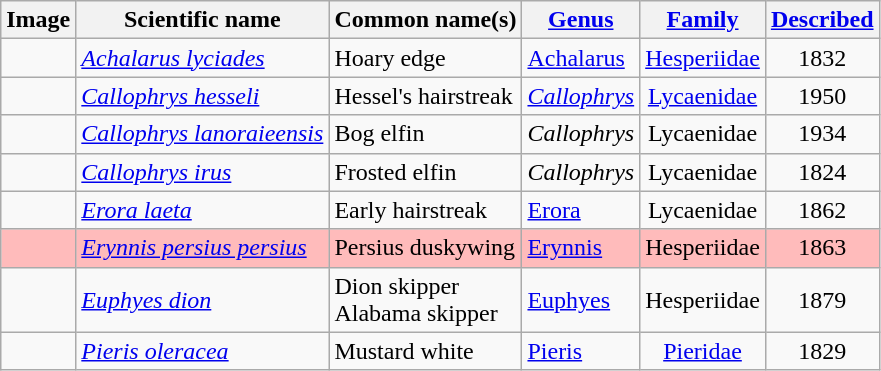<table class="wikitable sortable">
<tr>
<th class="unsortable">Image</th>
<th>Scientific name</th>
<th class="unsortable">Common name(s)</th>
<th><a href='#'>Genus</a></th>
<th><a href='#'>Family</a></th>
<th><a href='#'>Described</a></th>
</tr>
<tr>
<td></td>
<td><em><a href='#'>Achalarus lyciades</a></em></td>
<td>Hoary edge</td>
<td><a href='#'>Achalarus</a></td>
<td align="center"><a href='#'>Hesperiidae</a></td>
<td align="center">1832</td>
</tr>
<tr>
<td></td>
<td><em><a href='#'>Callophrys hesseli</a></em><br></td>
<td>Hessel's hairstreak</td>
<td><em><a href='#'>Callophrys</a></em></td>
<td align="center"><a href='#'>Lycaenidae</a></td>
<td align="center">1950</td>
</tr>
<tr>
<td></td>
<td><em><a href='#'>Callophrys lanoraieensis</a></em><br></td>
<td>Bog elfin</td>
<td><em>Callophrys</em></td>
<td align="center">Lycaenidae</td>
<td align="center">1934</td>
</tr>
<tr>
<td></td>
<td><em><a href='#'>Callophrys irus</a></em><br></td>
<td>Frosted elfin</td>
<td><em>Callophrys</em></td>
<td align="center">Lycaenidae</td>
<td align="center">1824</td>
</tr>
<tr>
<td></td>
<td><em><a href='#'>Erora laeta</a></em><br></td>
<td>Early hairstreak</td>
<td><a href='#'>Erora</a></td>
<td align="center">Lycaenidae</td>
<td align="center">1862</td>
</tr>
<tr style="background:#ffbbbb;">
<td></td>
<td><em><a href='#'>Erynnis persius persius</a></em><br></td>
<td>Persius duskywing</td>
<td><a href='#'>Erynnis</a></td>
<td align="center">Hesperiidae</td>
<td align="center">1863</td>
</tr>
<tr>
<td></td>
<td><em><a href='#'>Euphyes dion</a></em><br></td>
<td>Dion skipper<br>Alabama skipper</td>
<td><a href='#'>Euphyes</a></td>
<td align="center">Hesperiidae</td>
<td align="center">1879</td>
</tr>
<tr>
<td></td>
<td><em><a href='#'>Pieris oleracea</a></em></td>
<td>Mustard white</td>
<td><a href='#'>Pieris</a></td>
<td align="center"><a href='#'>Pieridae</a></td>
<td align="center">1829</td>
</tr>
</table>
